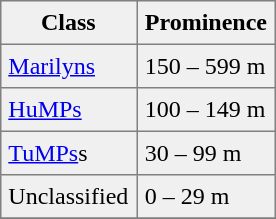<table border=1 cellspacing=0 cellpadding=5 style="border-collapse: collapse; background:#f0f0f0; float: right;">
<tr>
<th>Class</th>
<th>Prominence</th>
</tr>
<tr>
<td><a href='#'>Marilyns</a></td>
<td>150 – 599 m</td>
</tr>
<tr>
<td><a href='#'>HuMPs</a></td>
<td>100 – 149 m</td>
</tr>
<tr>
<td><a href='#'>TuMPs</a>s</td>
<td>30 – 99 m</td>
</tr>
<tr>
<td>Unclassified</td>
<td>0 – 29 m</td>
</tr>
<tr>
</tr>
</table>
